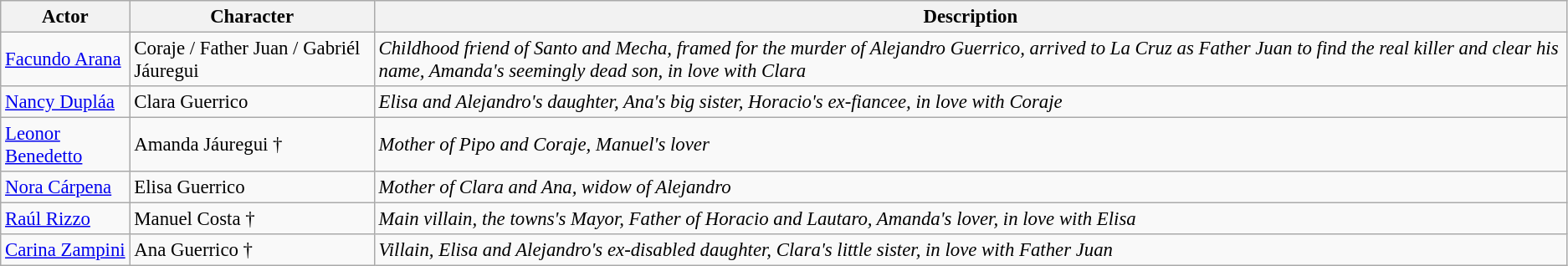<table class="wikitable" style="font-size:95%;">
<tr>
<th>Actor</th>
<th>Character</th>
<th>Description</th>
</tr>
<tr>
<td><a href='#'>Facundo Arana</a></td>
<td>Coraje / Father Juan / Gabriél Jáuregui</td>
<td><em>Childhood friend of Santo and Mecha, framed for the murder of Alejandro Guerrico, arrived to La Cruz as Father Juan to find the real killer and clear his name, Amanda's seemingly dead son, in love with Clara</em></td>
</tr>
<tr>
<td><a href='#'>Nancy Dupláa</a></td>
<td>Clara Guerrico</td>
<td><em>Elisa and Alejandro's daughter, Ana's big sister, Horacio's ex-fiancee, in love with Coraje</em></td>
</tr>
<tr>
<td><a href='#'>Leonor Benedetto</a></td>
<td>Amanda Jáuregui †</td>
<td><em>Mother of Pipo and Coraje, Manuel's lover</em></td>
</tr>
<tr>
<td><a href='#'>Nora Cárpena</a></td>
<td>Elisa Guerrico</td>
<td><em>Mother of Clara and Ana, widow of Alejandro</em></td>
</tr>
<tr>
<td><a href='#'>Raúl Rizzo</a></td>
<td>Manuel Costa †</td>
<td><em>Main villain, the towns's Mayor, Father of Horacio and Lautaro, Amanda's lover, in love with Elisa</em></td>
</tr>
<tr>
<td><a href='#'>Carina Zampini</a></td>
<td>Ana Guerrico †</td>
<td><em>Villain, Elisa and Alejandro's ex-disabled daughter, Clara's little sister, in love with Father Juan</em></td>
</tr>
</table>
